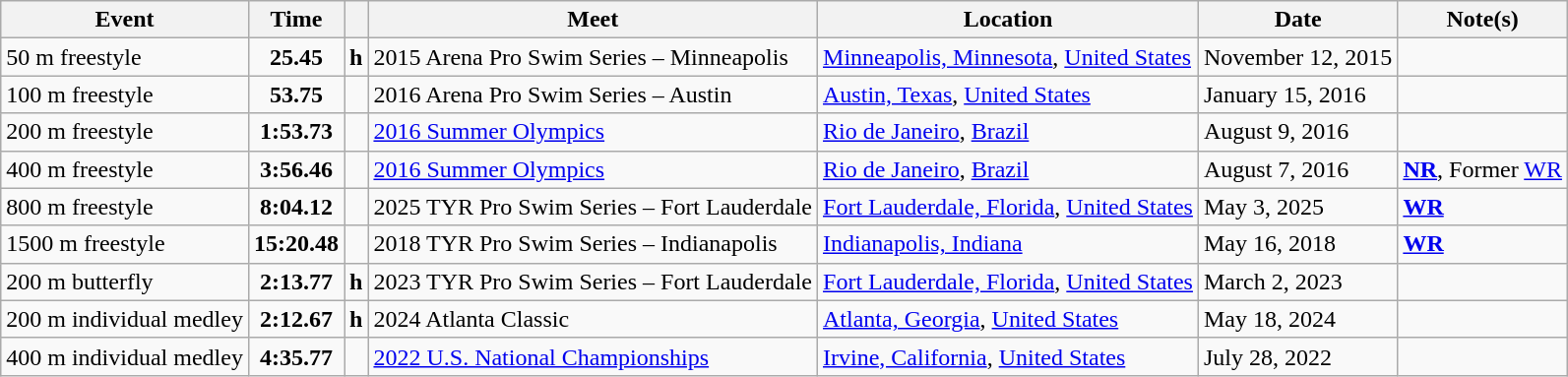<table class="wikitable">
<tr>
<th>Event</th>
<th>Time</th>
<th></th>
<th>Meet</th>
<th>Location</th>
<th>Date</th>
<th>Note(s)</th>
</tr>
<tr>
<td>50 m freestyle</td>
<td style="text-align:center;"><strong>25.45</strong></td>
<td style="text-align:center;"><strong>h</strong></td>
<td>2015 Arena Pro Swim Series – Minneapolis</td>
<td><a href='#'>Minneapolis, Minnesota</a>, <a href='#'>United States</a></td>
<td>November 12, 2015</td>
<td></td>
</tr>
<tr>
<td>100 m freestyle</td>
<td style="text-align:center;"><strong>53.75</strong></td>
<td></td>
<td>2016 Arena Pro Swim Series – Austin</td>
<td><a href='#'>Austin, Texas</a>, <a href='#'>United States</a></td>
<td>January 15, 2016</td>
<td></td>
</tr>
<tr>
<td>200 m freestyle</td>
<td style="text-align:center;"><strong>1:53.73</strong></td>
<td></td>
<td><a href='#'>2016 Summer Olympics</a></td>
<td><a href='#'>Rio de Janeiro</a>, <a href='#'>Brazil</a></td>
<td>August 9, 2016</td>
<td></td>
</tr>
<tr>
<td>400 m freestyle</td>
<td style="text-align:center;"><strong>3:56.46</strong></td>
<td></td>
<td><a href='#'>2016 Summer Olympics</a></td>
<td><a href='#'>Rio de Janeiro</a>, <a href='#'>Brazil</a></td>
<td>August 7, 2016</td>
<td><strong><a href='#'>NR</a></strong>, Former <a href='#'>WR</a></td>
</tr>
<tr>
<td>800 m freestyle</td>
<td style="text-align:center;"><strong>8:04.12</strong></td>
<td></td>
<td>2025 TYR Pro Swim Series – Fort Lauderdale</td>
<td><a href='#'>Fort Lauderdale, Florida</a>, <a href='#'>United States</a></td>
<td>May 3, 2025</td>
<td><strong><a href='#'>WR</a></strong></td>
</tr>
<tr>
<td>1500 m freestyle</td>
<td style="text-align:center;"><strong>15:20.48</strong></td>
<td></td>
<td>2018 TYR Pro Swim Series – Indianapolis</td>
<td><a href='#'>Indianapolis, Indiana</a></td>
<td>May 16, 2018</td>
<td><strong><a href='#'>WR</a></strong></td>
</tr>
<tr>
<td>200 m butterfly</td>
<td style="text-align:center;"><strong>2:13.77</strong></td>
<td style="text-align:center;"><strong>h</strong></td>
<td>2023 TYR Pro Swim Series – Fort Lauderdale</td>
<td><a href='#'>Fort Lauderdale, Florida</a>, <a href='#'>United States</a></td>
<td>March 2, 2023</td>
<td></td>
</tr>
<tr>
<td>200 m individual medley</td>
<td style="text-align:center;"><strong>2:12.67</strong></td>
<td style="text-align:center;"><strong>h</strong></td>
<td>2024 Atlanta Classic</td>
<td><a href='#'>Atlanta, Georgia</a>, <a href='#'>United States</a></td>
<td>May 18, 2024</td>
</tr>
<tr>
<td>400 m individual medley</td>
<td style="text-align:center;"><strong>4:35.77</strong></td>
<td></td>
<td><a href='#'>2022 U.S. National Championships</a></td>
<td><a href='#'>Irvine, California</a>, <a href='#'>United States</a></td>
<td>July 28, 2022</td>
<td></td>
</tr>
</table>
